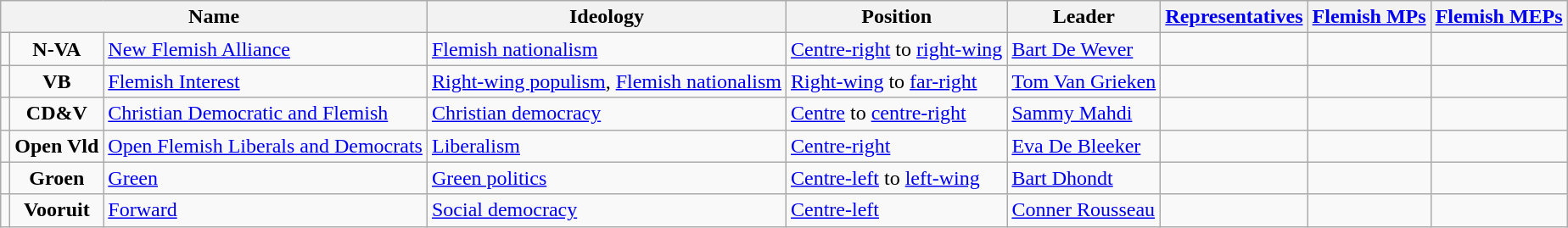<table class="wikitable">
<tr>
<th colspan="3">Name</th>
<th>Ideology</th>
<th>Position</th>
<th>Leader</th>
<th><a href='#'>Representatives</a></th>
<th><a href='#'>Flemish MPs</a></th>
<th><a href='#'>Flemish MEPs</a></th>
</tr>
<tr>
<td bgcolor=></td>
<td align=center><strong>N-VA</strong></td>
<td><a href='#'>New Flemish Alliance</a>  <br></td>
<td><a href='#'>Flemish nationalism</a></td>
<td><a href='#'>Centre-right</a> to <a href='#'>right-wing</a></td>
<td><a href='#'>Bart De Wever</a></td>
<td></td>
<td></td>
<td></td>
</tr>
<tr>
<td bgcolor=></td>
<td align=center><strong>VB</strong></td>
<td><a href='#'>Flemish Interest</a>  <br></td>
<td><a href='#'>Right-wing populism</a>, <a href='#'>Flemish nationalism</a></td>
<td><a href='#'>Right-wing</a> to <a href='#'>far-right</a></td>
<td><a href='#'>Tom Van Grieken</a></td>
<td></td>
<td></td>
<td></td>
</tr>
<tr>
<td bgcolor=></td>
<td align=center><strong>CD&V</strong></td>
<td><a href='#'>Christian Democratic and Flemish</a>  <br></td>
<td><a href='#'>Christian democracy</a></td>
<td><a href='#'>Centre</a> to <a href='#'>centre-right</a></td>
<td><a href='#'>Sammy Mahdi</a></td>
<td></td>
<td></td>
<td></td>
</tr>
<tr>
<td bgcolor=></td>
<td align=center><strong>Open Vld</strong></td>
<td><a href='#'>Open Flemish Liberals and Democrats</a>  <br></td>
<td><a href='#'>Liberalism</a></td>
<td><a href='#'>Centre-right</a></td>
<td><a href='#'>Eva De Bleeker</a></td>
<td></td>
<td></td>
<td></td>
</tr>
<tr>
<td bgcolor=></td>
<td align=center><strong>Groen</strong></td>
<td><a href='#'>Green</a>  <br></td>
<td><a href='#'>Green politics</a></td>
<td><a href='#'>Centre-left</a> to <a href='#'>left-wing</a></td>
<td><a href='#'>Bart Dhondt</a></td>
<td></td>
<td></td>
<td></td>
</tr>
<tr>
<td bgcolor=></td>
<td align=center><strong>Vooruit</strong></td>
<td><a href='#'>Forward</a>  <br></td>
<td><a href='#'>Social democracy</a></td>
<td><a href='#'>Centre-left</a></td>
<td><a href='#'>Conner Rousseau</a></td>
<td></td>
<td></td>
<td></td>
</tr>
</table>
